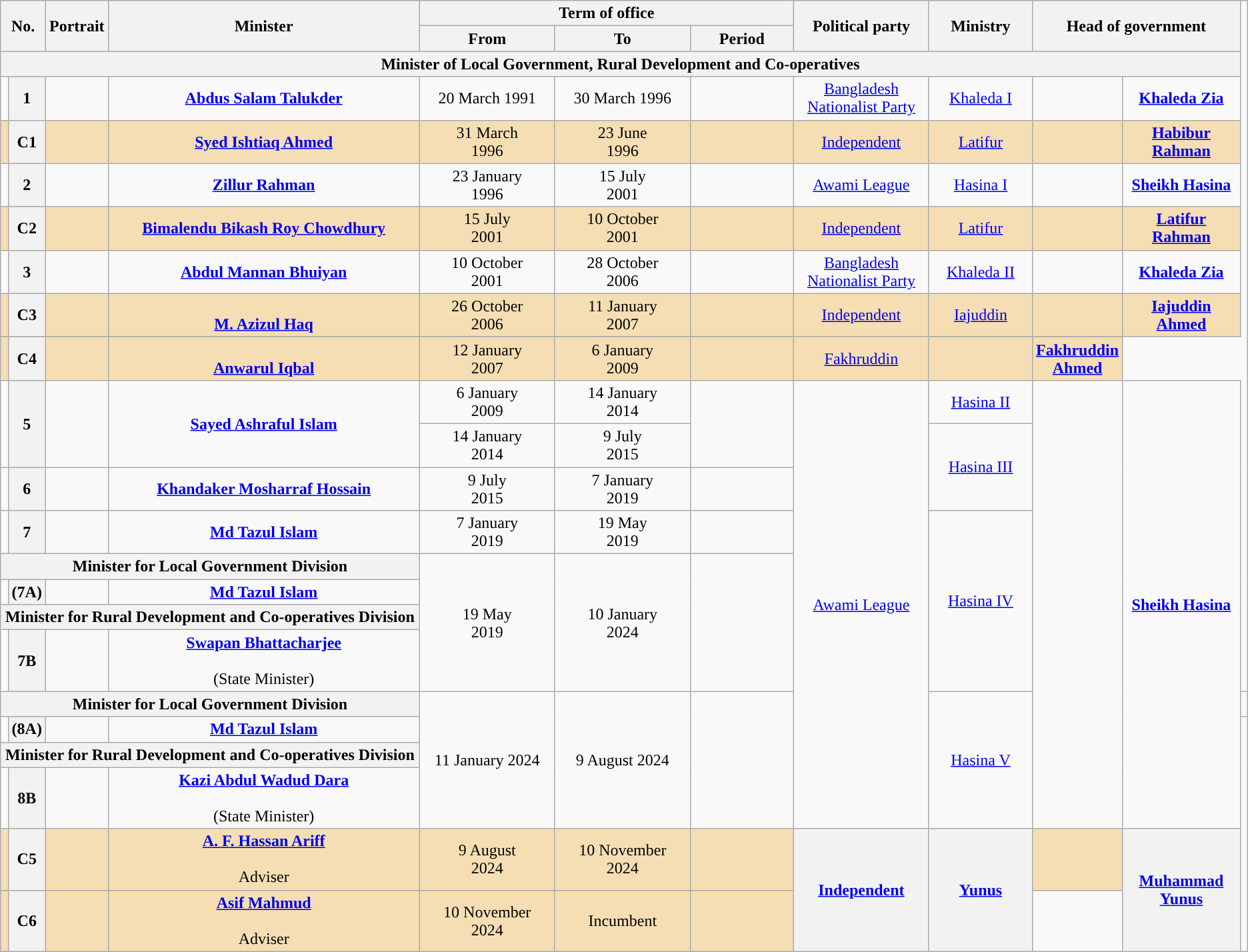<table class="wikitable" style="text-align:center">
<tr>
<th colspan="2" rowspan="2">No.</th>
<th rowspan="2">Portrait</th>
<th rowspan="2" style="width:19em">Minister<br></th>
<th colspan="3">Term of office</th>
<th rowspan="2" style="width:8em">Political party</th>
<th rowspan="2" style="width:6em">Ministry</th>
<th colspan="2" rowspan="2" style="width:9em">Head of government</th>
</tr>
<tr>
<th style="width:8em">From</th>
<th style="width:8em">To</th>
<th style="width:6em">Period</th>
</tr>
<tr>
<th colspan="11">Minister of Local Government, Rural Development and Co-operatives</th>
</tr>
<tr>
<td></td>
<th>1</th>
<td></td>
<td><strong><a href='#'>Abdus Salam Talukder</a></strong><br></td>
<td>20 March 1991</td>
<td>30 March 1996</td>
<td><strong></strong></td>
<td><a href='#'>Bangladesh Nationalist Party</a></td>
<td><a href='#'>Khaleda I</a></td>
<td></td>
<td><strong><a href='#'>Khaleda Zia</a></strong></td>
</tr>
<tr bgcolor="wheat">
<td></td>
<th>C1</th>
<td></td>
<td><strong><a href='#'>Syed Ishtiaq Ahmed</a></strong><br></td>
<td>31 March<br>1996</td>
<td>23 June<br>1996</td>
<td><strong></strong></td>
<td><a href='#'>Independent</a></td>
<td><a href='#'>Latifur</a><br></td>
<td></td>
<td><strong><a href='#'>Habibur Rahman</a></strong><br></td>
</tr>
<tr>
<td></td>
<th>2</th>
<td></td>
<td><strong><a href='#'>Zillur Rahman</a></strong><br></td>
<td>23 January<br>1996</td>
<td>15 July<br>2001</td>
<td><strong></strong></td>
<td><a href='#'>Awami League</a></td>
<td><a href='#'>Hasina I</a></td>
<td></td>
<td><strong><a href='#'>Sheikh Hasina</a></strong></td>
</tr>
<tr bgcolor="wheat">
<td></td>
<th>C2</th>
<td></td>
<td><strong><a href='#'>Bimalendu Bikash Roy Chowdhury</a></strong><br></td>
<td>15 July<br>2001</td>
<td>10 October<br>2001</td>
<td><strong></strong></td>
<td><a href='#'>Independent</a></td>
<td><a href='#'>Latifur</a><br></td>
<td></td>
<td><strong><a href='#'>Latifur Rahman</a></strong><br></td>
</tr>
<tr>
<td></td>
<th>3</th>
<td></td>
<td><strong><a href='#'>Abdul Mannan Bhuiyan</a></strong><br></td>
<td>10 October<br>2001</td>
<td>28 October<br>2006</td>
<td><strong></strong></td>
<td><a href='#'>Bangladesh Nationalist Party</a></td>
<td><a href='#'>Khaleda II</a></td>
<td></td>
<td><strong><a href='#'>Khaleda Zia</a></strong></td>
</tr>
<tr bgcolor="wheat">
<td></td>
<th>C3</th>
<td></td>
<td><br><strong><a href='#'>M. Azizul Haq</a></strong><br></td>
<td>26 October<br>2006</td>
<td>11 January<br>2007</td>
<td><strong></strong></td>
<td rowspan="2"><a href='#'>Independent</a></td>
<td><a href='#'>Iajuddin</a><br></td>
<td></td>
<td><strong><a href='#'>Iajuddin Ahmed</a></strong><br></td>
</tr>
<tr>
</tr>
<tr bgcolor="wheat">
<td></td>
<th>C4</th>
<td></td>
<td><br><strong><a href='#'>Anwarul Iqbal</a></strong><br></td>
<td>12 January<br>2007</td>
<td>6 January<br>2009</td>
<td><strong></strong></td>
<td><a href='#'>Fakhruddin</a><br></td>
<td></td>
<td><strong><a href='#'>Fakhruddin Ahmed</a></strong><br></td>
</tr>
<tr>
<td rowspan="2" style="width:0.01em"></td>
<th rowspan="2">5</th>
<td rowspan="2"></td>
<td rowspan="2"><strong><a href='#'>Sayed Ashraful Islam</a></strong><br></td>
<td>6 January<br>2009</td>
<td>14 January<br>2014</td>
<td rowspan="2"><strong></strong></td>
<td rowspan="12"><a href='#'>Awami League</a></td>
<td><a href='#'>Hasina II</a></td>
<td rowspan="12" style="width:0.01em"></td>
<td rowspan="12"><strong><a href='#'>Sheikh Hasina</a></strong></td>
</tr>
<tr>
<td>14 January<br>2014</td>
<td>9 July<br>2015</td>
<td rowspan="2"><a href='#'>Hasina III</a></td>
</tr>
<tr>
<td></td>
<th>6</th>
<td></td>
<td><strong><a href='#'>Khandaker Mosharraf Hossain</a></strong><br></td>
<td>9 July<br>2015</td>
<td>7 January<br>2019</td>
<td><strong></strong></td>
</tr>
<tr>
<td></td>
<th>7</th>
<td></td>
<td><strong><a href='#'>Md Tazul Islam</a></strong><br></td>
<td>7 January<br>2019</td>
<td>19 May<br>2019</td>
<td><strong></strong></td>
<td rowspan="5"><a href='#'>Hasina IV</a></td>
</tr>
<tr>
<th colspan="4">Minister for Local Government Division</th>
<td rowspan="4">19 May<br>2019</td>
<td rowspan="4">10 January<br>2024</td>
<td rowspan="4"><strong></strong></td>
</tr>
<tr>
<td></td>
<th>(7A)</th>
<td></td>
<td><strong><a href='#'>Md Tazul Islam</a></strong><br></td>
</tr>
<tr>
<th colspan="4">Minister for Rural Development and Co-operatives Division</th>
</tr>
<tr>
<td></td>
<th>7B</th>
<td></td>
<td><strong><a href='#'>Swapan Bhattacharjee</a></strong><br><br>(State Minister)</td>
</tr>
<tr>
<th colspan="4">Minister for Local Government Division</th>
<td rowspan="4">11 January 2024</td>
<td rowspan="4">9 August 2024</td>
<td rowspan="4"><strong></strong></td>
<td rowspan="4"><a href='#'>Hasina V</a></td>
<td></td>
</tr>
<tr>
<td></td>
<th>(8A)</th>
<td></td>
<td><strong><a href='#'>Md Tazul Islam</a></strong><br></td>
</tr>
<tr>
<th colspan="4">Minister for Rural Development and Co-operatives Division</th>
</tr>
<tr>
<td></td>
<th>8B</th>
<td></td>
<td><strong><a href='#'>Kazi Abdul Wadud Dara</a></strong><br><br>(State Minister)</td>
</tr>
<tr bgcolor="wheat">
<td></td>
<th>C5</th>
<td></td>
<td><strong><a href='#'>A. F. Hassan Ariff</a></strong><br><br>Adviser</td>
<td>9 August<br>2024</td>
<td>10 November<br>2024</td>
<td><strong></strong></td>
<th rowspan="2"><a href='#'>Independent</a></th>
<th rowspan="2"><a href='#'>Yunus</a></th>
<td></td>
<th rowspan="2"><strong><a href='#'>Muhammad Yunus</a></strong></th>
</tr>
<tr bgcolor="wheat">
<td></td>
<th>C6</th>
<td></td>
<td><strong><a href='#'>Asif Mahmud</a></strong><br><br>Adviser</td>
<td>10 November<br>2024</td>
<td>Incumbent</td>
<td><strong></strong></td>
</tr>
</table>
